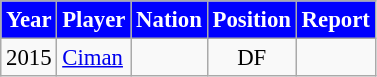<table class="wikitable" style="font-size: 95%; text-align: center;">
<tr>
<th style="background:#0000FF; color:white; text-align:center;">Year</th>
<th style="background:#0000FF; color:white; text-align:center;">Player</th>
<th style="background:#0000FF; color:white; text-align:center;">Nation</th>
<th style="background:#0000FF; color:white; text-align:center;">Position</th>
<th style="background:#0000FF; color:white; text-align:center;">Report</th>
</tr>
<tr>
<td>2015</td>
<td style="text-align:left;"><a href='#'>Ciman</a></td>
<td style="text-align:left;"></td>
<td>DF</td>
<td></td>
</tr>
</table>
